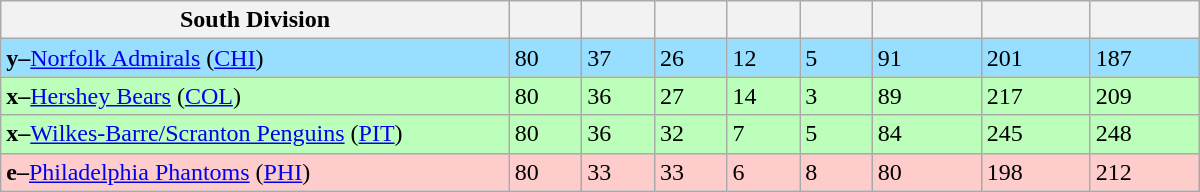<table class="wikitable" style="width:50em">
<tr>
<th width="35%">South Division</th>
<th width="5%"></th>
<th width="5%"></th>
<th width="5%"></th>
<th width="5%"></th>
<th width="5%"></th>
<th width="7.5%"></th>
<th width="7.5%"></th>
<th width="7.5%"></th>
</tr>
<tr bgcolor="#97DEFF">
<td><strong>y–</strong><a href='#'>Norfolk Admirals</a> (<a href='#'>CHI</a>)</td>
<td>80</td>
<td>37</td>
<td>26</td>
<td>12</td>
<td>5</td>
<td>91</td>
<td>201</td>
<td>187</td>
</tr>
<tr bgcolor="#bbffbb">
<td><strong>x–</strong><a href='#'>Hershey Bears</a> (<a href='#'>COL</a>)</td>
<td>80</td>
<td>36</td>
<td>27</td>
<td>14</td>
<td>3</td>
<td>89</td>
<td>217</td>
<td>209</td>
</tr>
<tr bgcolor="#bbffbb">
<td><strong>x–</strong><a href='#'>Wilkes-Barre/Scranton Penguins</a> (<a href='#'>PIT</a>)</td>
<td>80</td>
<td>36</td>
<td>32</td>
<td>7</td>
<td>5</td>
<td>84</td>
<td>245</td>
<td>248</td>
</tr>
<tr bgcolor="#ffcccc">
<td><strong>e–</strong><a href='#'>Philadelphia Phantoms</a> (<a href='#'>PHI</a>)</td>
<td>80</td>
<td>33</td>
<td>33</td>
<td>6</td>
<td>8</td>
<td>80</td>
<td>198</td>
<td>212</td>
</tr>
</table>
